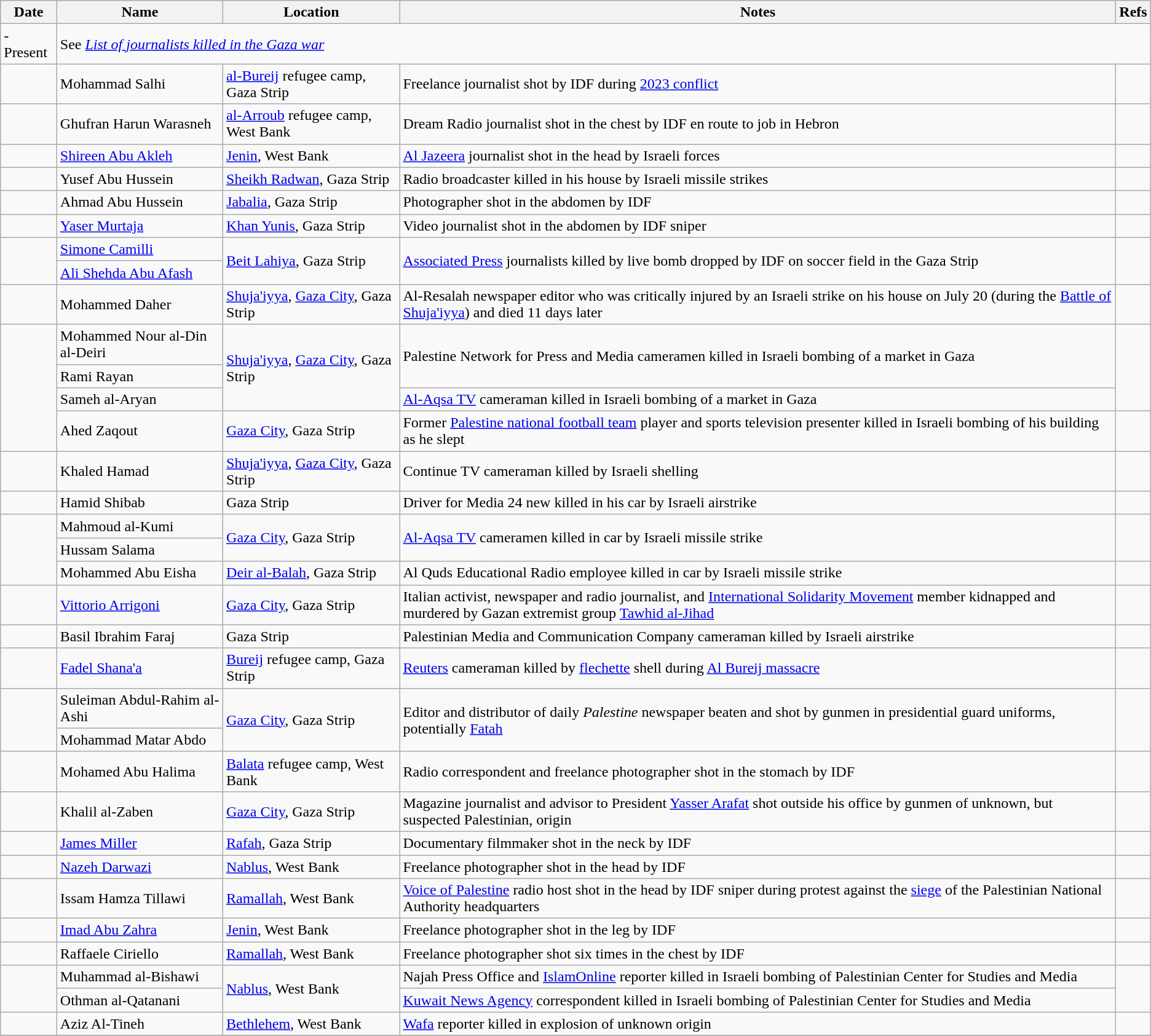<table class="wikitable sortable">
<tr>
<th>Date</th>
<th>Name</th>
<th>Location</th>
<th>Notes</th>
<th>Refs</th>
</tr>
<tr>
<td> - Present</td>
<td colspan="4">See <em><a href='#'>List of journalists killed in the Gaza war</a></em></td>
</tr>
<tr>
<td></td>
<td>Mohammad Salhi </td>
<td><a href='#'>al-Bureij</a> refugee camp, Gaza Strip</td>
<td>Freelance journalist shot  by IDF during <a href='#'>2023 conflict</a></td>
<td></td>
</tr>
<tr>
<td></td>
<td>Ghufran Harun Warasneh </td>
<td><a href='#'>al-Arroub</a> refugee camp, West Bank</td>
<td>Dream Radio journalist shot in the chest by IDF en route to job in Hebron</td>
<td></td>
</tr>
<tr>
<td></td>
<td><a href='#'>Shireen Abu Akleh</a> </td>
<td><a href='#'>Jenin</a>, West Bank</td>
<td><a href='#'>Al Jazeera</a> journalist shot in the head by Israeli forces</td>
<td></td>
</tr>
<tr>
<td></td>
<td>Yusef Abu Hussein </td>
<td><a href='#'>Sheikh Radwan</a>, Gaza Strip</td>
<td>Radio broadcaster killed in his house by Israeli missile strikes</td>
<td></td>
</tr>
<tr>
<td></td>
<td>Ahmad Abu Hussein </td>
<td><a href='#'>Jabalia</a>, Gaza Strip</td>
<td>Photographer shot in the abdomen by IDF</td>
<td></td>
</tr>
<tr>
<td></td>
<td><a href='#'>Yaser Murtaja</a> </td>
<td><a href='#'>Khan Yunis</a>, Gaza Strip</td>
<td>Video journalist shot in the abdomen by IDF sniper</td>
<td></td>
</tr>
<tr>
<td rowspan="2"></td>
<td><a href='#'>Simone Camilli</a> </td>
<td rowspan="2"><a href='#'>Beit Lahiya</a>, Gaza Strip</td>
<td rowspan="2"><a href='#'>Associated Press</a> journalists killed by live bomb dropped by IDF on soccer field in the Gaza Strip</td>
<td rowspan="2"></td>
</tr>
<tr>
<td><a href='#'>Ali Shehda Abu Afash</a> </td>
</tr>
<tr>
<td></td>
<td>Mohammed Daher </td>
<td><a href='#'>Shuja'iyya</a>, <a href='#'>Gaza City</a>, Gaza Strip</td>
<td>Al-Resalah newspaper editor who was critically injured by an Israeli strike on his house on July 20 (during the <a href='#'>Battle of Shuja'iyya</a>) and died 11 days later</td>
<td></td>
</tr>
<tr>
<td rowspan="4"></td>
<td>Mohammed Nour al-Din al-Deiri </td>
<td rowspan="3"><a href='#'>Shuja'iyya</a>, <a href='#'>Gaza City</a>, Gaza Strip</td>
<td rowspan="2">Palestine Network for Press and Media cameramen killed in Israeli bombing of a market in Gaza</td>
<td rowspan="3"></td>
</tr>
<tr>
<td>Rami Rayan  </td>
</tr>
<tr>
<td>Sameh al-Aryan </td>
<td><a href='#'>Al-Aqsa TV</a> cameraman killed in Israeli bombing of a market in Gaza</td>
</tr>
<tr>
<td>Ahed Zaqout </td>
<td><a href='#'>Gaza City</a>, Gaza Strip</td>
<td>Former <a href='#'>Palestine national football team</a> player and sports television presenter killed in Israeli bombing of his building as he slept</td>
<td></td>
</tr>
<tr>
<td></td>
<td>Khaled Hamad </td>
<td><a href='#'>Shuja'iyya</a>, <a href='#'>Gaza City</a>, Gaza Strip</td>
<td>Continue TV cameraman killed by Israeli shelling</td>
<td></td>
</tr>
<tr>
<td></td>
<td>Hamid Shibab </td>
<td>Gaza Strip</td>
<td>Driver for Media 24 new killed in his car by Israeli airstrike</td>
<td></td>
</tr>
<tr>
<td rowspan="3"></td>
<td>Mahmoud al-Kumi </td>
<td rowspan="2"><a href='#'>Gaza City</a>, Gaza Strip</td>
<td rowspan="2"><a href='#'>Al-Aqsa TV</a> cameramen killed in car by Israeli missile strike</td>
<td rowspan="2"></td>
</tr>
<tr>
<td>Hussam Salama </td>
</tr>
<tr>
<td>Mohammed Abu Eisha </td>
<td><a href='#'>Deir al-Balah</a>, Gaza Strip</td>
<td>Al Quds Educational Radio employee killed in car by Israeli missile strike</td>
<td></td>
</tr>
<tr>
<td></td>
<td><a href='#'>Vittorio Arrigoni</a> </td>
<td><a href='#'>Gaza City</a>, Gaza Strip</td>
<td>Italian activist, newspaper and radio journalist, and <a href='#'>International Solidarity Movement</a> member kidnapped and murdered by Gazan extremist group <a href='#'>Tawhid al-Jihad</a></td>
<td></td>
</tr>
<tr>
<td></td>
<td>Basil Ibrahim Faraj </td>
<td>Gaza Strip</td>
<td>Palestinian Media and Communication Company cameraman killed by Israeli airstrike</td>
<td></td>
</tr>
<tr>
<td></td>
<td><a href='#'>Fadel Shana'a</a> </td>
<td><a href='#'>Bureij</a> refugee camp, Gaza Strip</td>
<td><a href='#'>Reuters</a> cameraman killed by <a href='#'>flechette</a> shell during <a href='#'>Al Bureij massacre</a></td>
<td></td>
</tr>
<tr>
<td rowspan="2"></td>
<td>Suleiman Abdul-Rahim al-Ashi </td>
<td rowspan="2"><a href='#'>Gaza City</a>, Gaza Strip</td>
<td rowspan="2">Editor and distributor of daily <em>Palestine</em> newspaper beaten and shot by gunmen in presidential guard uniforms, potentially <a href='#'>Fatah</a></td>
<td rowspan="2"></td>
</tr>
<tr>
<td>Mohammad Matar Abdo </td>
</tr>
<tr>
<td></td>
<td>Mohamed Abu Halima </td>
<td><a href='#'>Balata</a> refugee camp, West Bank</td>
<td>Radio correspondent and freelance photographer shot in the stomach by IDF</td>
<td></td>
</tr>
<tr>
<td></td>
<td>Khalil al-Zaben </td>
<td><a href='#'>Gaza City</a>, Gaza Strip</td>
<td>Magazine journalist and advisor to President <a href='#'>Yasser Arafat</a> shot outside his office by gunmen of unknown, but suspected Palestinian, origin</td>
<td></td>
</tr>
<tr>
<td></td>
<td><a href='#'>James Miller</a> </td>
<td><a href='#'>Rafah</a>, Gaza Strip</td>
<td>Documentary filmmaker shot in the neck by IDF</td>
<td></td>
</tr>
<tr>
<td></td>
<td><a href='#'>Nazeh Darwazi</a> </td>
<td><a href='#'>Nablus</a>, West Bank</td>
<td>Freelance photographer shot in the head by IDF</td>
<td></td>
</tr>
<tr>
<td></td>
<td>Issam Hamza Tillawi </td>
<td><a href='#'>Ramallah</a>, West Bank</td>
<td><a href='#'>Voice of Palestine</a> radio host shot in the head by IDF sniper during protest against the <a href='#'>siege</a> of the Palestinian National Authority headquarters</td>
<td></td>
</tr>
<tr>
<td></td>
<td><a href='#'>Imad Abu Zahra</a> </td>
<td><a href='#'>Jenin</a>, West Bank</td>
<td>Freelance photographer shot in the leg by IDF</td>
<td></td>
</tr>
<tr>
<td></td>
<td>Raffaele Ciriello </td>
<td><a href='#'>Ramallah</a>, West Bank</td>
<td>Freelance photographer shot six times in the chest by IDF</td>
<td></td>
</tr>
<tr>
<td rowspan="2"></td>
<td>Muhammad al-Bishawi </td>
<td rowspan="2"><a href='#'>Nablus</a>, West Bank</td>
<td>Najah Press Office and <a href='#'>IslamOnline</a> reporter killed in Israeli bombing of Palestinian Center for Studies and Media</td>
<td rowspan="2"></td>
</tr>
<tr>
<td>Othman al-Qatanani </td>
<td><a href='#'>Kuwait News Agency</a> correspondent killed in Israeli bombing of Palestinian Center for Studies and Media</td>
</tr>
<tr>
<td></td>
<td>Aziz Al-Tineh </td>
<td><a href='#'>Bethlehem</a>, West Bank</td>
<td><a href='#'>Wafa</a> reporter killed in explosion of unknown origin</td>
<td></td>
</tr>
<tr>
</tr>
</table>
